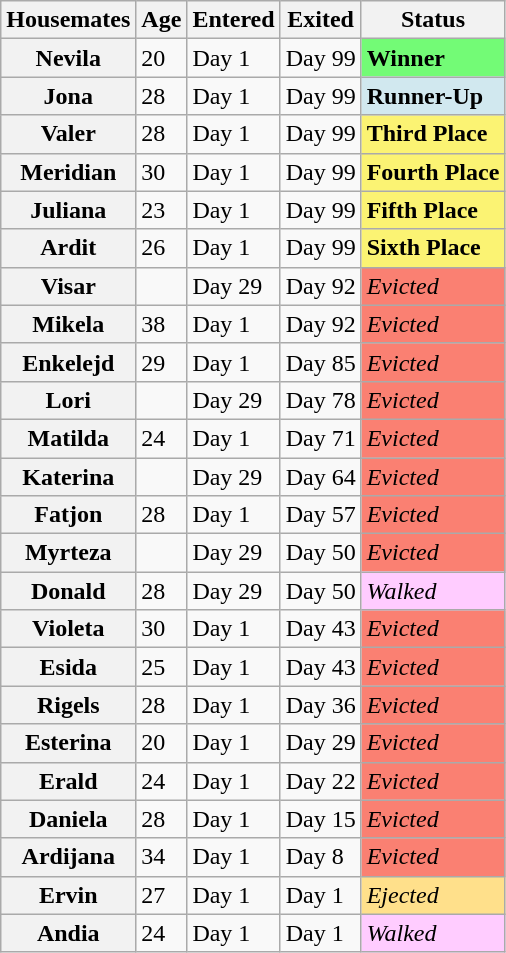<table class="wikitable sortable" style="text-align:left; width:auto;">
<tr>
<th>Housemates</th>
<th>Age</th>
<th>Entered</th>
<th>Exited</th>
<th>Status</th>
</tr>
<tr>
<th>Nevila</th>
<td>20</td>
<td>Day 1</td>
<td>Day 99</td>
<td style="background:#73FB76"><strong> Winner</strong></td>
</tr>
<tr>
<th>Jona</th>
<td>28</td>
<td>Day 1</td>
<td>Day 99</td>
<td style="background:#D1E8EF"><strong>Runner-Up</strong></td>
</tr>
<tr>
<th>Valer</th>
<td>28</td>
<td>Day 1</td>
<td>Day 99</td>
<td style="background:#FBF373"><strong>Third Place</strong></td>
</tr>
<tr>
<th>Meridian</th>
<td>30</td>
<td>Day 1</td>
<td>Day 99</td>
<td style="background:#FBF373"><strong>Fourth Place</strong></td>
</tr>
<tr>
<th>Juliana</th>
<td>23</td>
<td>Day 1</td>
<td>Day 99</td>
<td style="background:#FBF373"><strong>Fifth Place</strong></td>
</tr>
<tr>
<th>Ardit</th>
<td>26</td>
<td>Day 1</td>
<td>Day 99</td>
<td style="background:#FBF373"><strong>Sixth Place</strong></td>
</tr>
<tr>
<th>Visar</th>
<td></td>
<td>Day 29</td>
<td>Day 92</td>
<td style="background:#FA8072"><em>Evicted</em></td>
</tr>
<tr>
<th>Mikela</th>
<td>38</td>
<td>Day 1</td>
<td>Day 92</td>
<td style="background:#FA8072"><em>Evicted</em></td>
</tr>
<tr>
<th>Enkelejd</th>
<td>29</td>
<td>Day 1</td>
<td>Day 85</td>
<td style="background:#FA8072"><em>Evicted</em></td>
</tr>
<tr>
<th>Lori</th>
<td></td>
<td>Day 29</td>
<td>Day 78</td>
<td style="background:#FA8072"><em>Evicted</em></td>
</tr>
<tr>
<th>Matilda</th>
<td>24</td>
<td>Day 1</td>
<td>Day 71</td>
<td style="background:#FA8072"><em>Evicted</em></td>
</tr>
<tr>
<th>Katerina</th>
<td></td>
<td>Day 29</td>
<td>Day 64</td>
<td style="background:#FA8072"><em>Evicted</em></td>
</tr>
<tr>
<th>Fatjon</th>
<td>28</td>
<td>Day 1</td>
<td>Day 57</td>
<td style="background:#FA8072"><em>Evicted</em></td>
</tr>
<tr>
<th>Myrteza</th>
<td></td>
<td>Day 29</td>
<td>Day 50</td>
<td style="background:#FA8072"><em>Evicted</em></td>
</tr>
<tr>
<th>Donald</th>
<td>28</td>
<td>Day 29</td>
<td>Day 50</td>
<td style="background:#FFCCFF"><em>Walked</em></td>
</tr>
<tr>
<th>Violeta</th>
<td>30</td>
<td>Day 1</td>
<td>Day 43</td>
<td style="background:#FA8072"><em>Evicted</em></td>
</tr>
<tr>
<th>Esida</th>
<td>25</td>
<td>Day 1</td>
<td>Day 43</td>
<td style="background:#FA8072"><em>Evicted</em></td>
</tr>
<tr>
<th>Rigels</th>
<td>28</td>
<td>Day 1</td>
<td>Day 36</td>
<td style="background:#FA8072"><em>Evicted</em></td>
</tr>
<tr>
<th>Esterina</th>
<td>20</td>
<td>Day 1</td>
<td>Day 29</td>
<td style="background:#FA8072"><em>Evicted</em></td>
</tr>
<tr>
<th>Erald</th>
<td>24</td>
<td>Day 1</td>
<td>Day 22</td>
<td style="background:#FA8072"><em>Evicted</em></td>
</tr>
<tr>
<th>Daniela</th>
<td>28</td>
<td>Day 1</td>
<td>Day 15</td>
<td style="background:#FA8072"><em>Evicted</em></td>
</tr>
<tr>
<th>Ardijana</th>
<td>34</td>
<td>Day 1</td>
<td>Day 8</td>
<td style="background:#FA8072"><em>Evicted</em></td>
</tr>
<tr>
<th>Ervin</th>
<td>27</td>
<td>Day 1</td>
<td>Day 1</td>
<td style="background:#FFE08B"><em>Ejected</em></td>
</tr>
<tr>
<th>Andia</th>
<td>24</td>
<td>Day 1</td>
<td>Day 1</td>
<td style="background:#FFCCFF"><em>Walked</em></td>
</tr>
</table>
